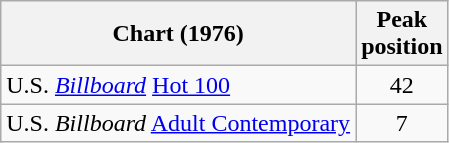<table class="wikitable">
<tr>
<th align="left">Chart (1976)</th>
<th align="left">Peak<br>position</th>
</tr>
<tr>
<td align="left">U.S. <em><a href='#'>Billboard</a></em> <a href='#'>Hot 100</a></td>
<td style="text-align:center;">42</td>
</tr>
<tr>
<td align="left">U.S. <em>Billboard</em> <a href='#'>Adult Contemporary</a></td>
<td style="text-align:center;">7</td>
</tr>
</table>
